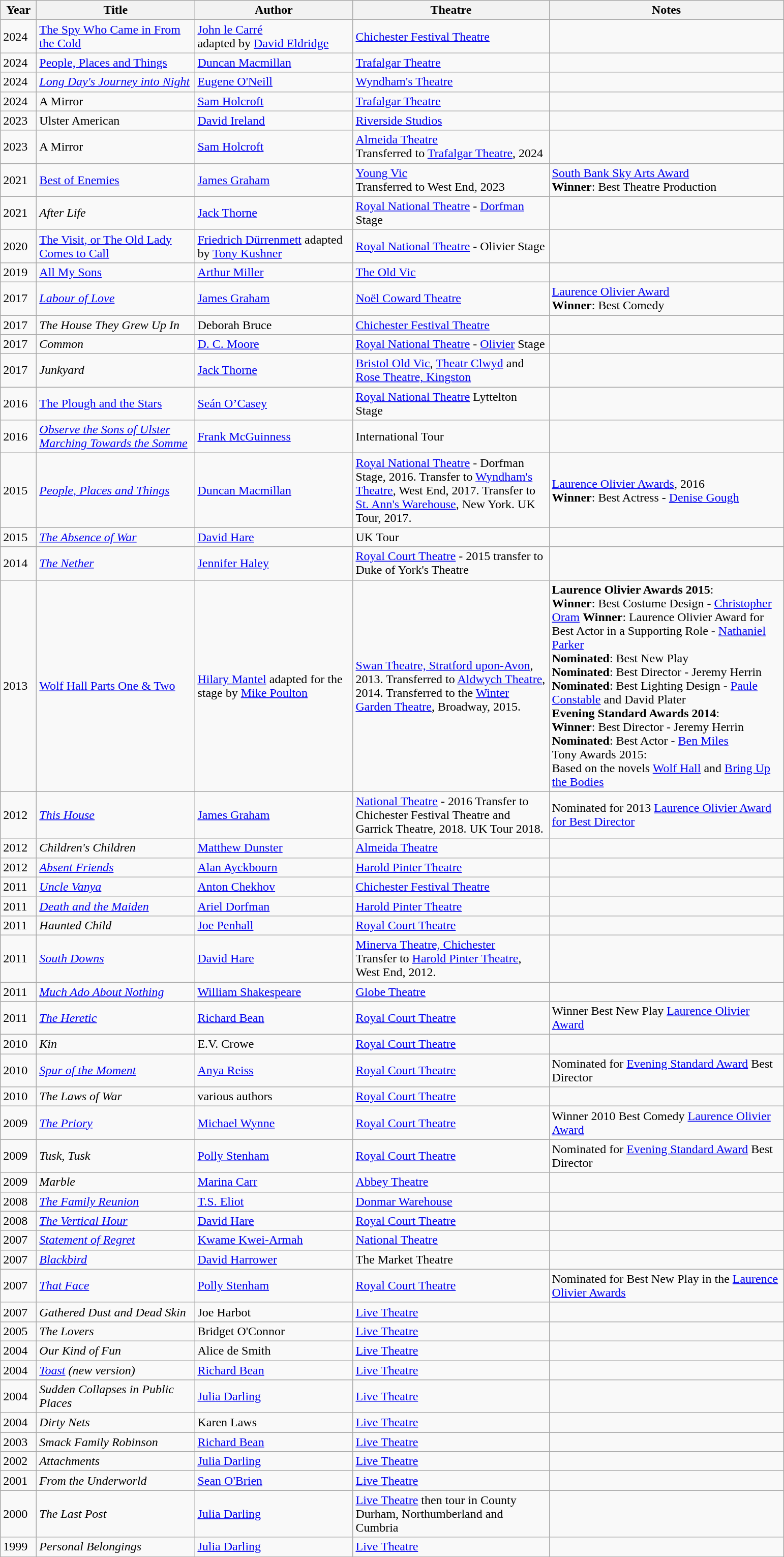<table class="wikitable sortable">
<tr>
<th scope="col" width="40">Year</th>
<th scope="col" width="200">Title</th>
<th scope="col" width="200">Author</th>
<th scope="col" width="250">Theatre</th>
<th scope="col" width="300">Notes</th>
</tr>
<tr>
<td>2024</td>
<td><a href='#'>The Spy Who Came in From the Cold</a></td>
<td><a href='#'>John le Carré</a><br>adapted by <a href='#'>David Eldridge</a></td>
<td><a href='#'>Chichester Festival Theatre</a></td>
<td></td>
</tr>
<tr>
<td>2024</td>
<td><a href='#'>People, Places and Things</a></td>
<td><a href='#'>Duncan Macmillan</a></td>
<td><a href='#'>Trafalgar Theatre</a></td>
<td></td>
</tr>
<tr>
<td>2024</td>
<td><em><a href='#'>Long Day's Journey into Night</a></em></td>
<td><a href='#'>Eugene O'Neill</a></td>
<td><a href='#'>Wyndham's Theatre</a></td>
<td></td>
</tr>
<tr>
<td>2024</td>
<td>A Mirror</td>
<td><a href='#'>Sam Holcroft</a></td>
<td><a href='#'>Trafalgar Theatre</a></td>
<td></td>
</tr>
<tr>
<td>2023</td>
<td>Ulster American</td>
<td><a href='#'>David Ireland</a></td>
<td><a href='#'>Riverside Studios</a></td>
<td></td>
</tr>
<tr>
<td>2023</td>
<td>A Mirror</td>
<td><a href='#'>Sam Holcroft</a></td>
<td><a href='#'>Almeida Theatre</a><br>Transferred to <a href='#'>Trafalgar Theatre</a>, 2024</td>
<td></td>
</tr>
<tr>
<td>2021</td>
<td><a href='#'>Best of Enemies</a></td>
<td><a href='#'>James Graham</a></td>
<td><a href='#'>Young Vic</a><br>Transferred to West End, 2023</td>
<td><a href='#'>South Bank Sky Arts Award</a><br><strong>Winner</strong>: Best Theatre Production </td>
</tr>
<tr>
<td>2021</td>
<td><em>After Life</em></td>
<td><a href='#'>Jack Thorne</a></td>
<td><a href='#'>Royal National Theatre</a> - <a href='#'>Dorfman</a> Stage</td>
<td></td>
</tr>
<tr>
<td>2020</td>
<td><a href='#'>The Visit, or The Old Lady Comes to Call</a></td>
<td><a href='#'>Friedrich Dürrenmett</a> adapted by <a href='#'>Tony Kushner</a></td>
<td><a href='#'>Royal National Theatre</a> - Olivier Stage</td>
<td></td>
</tr>
<tr>
<td>2019</td>
<td><a href='#'>All My Sons</a></td>
<td><a href='#'>Arthur Miller</a></td>
<td><a href='#'>The Old Vic</a></td>
<td></td>
</tr>
<tr>
<td>2017</td>
<td><em><a href='#'>Labour of Love</a></em></td>
<td><a href='#'>James Graham</a></td>
<td><a href='#'>Noël Coward Theatre</a></td>
<td><a href='#'>Laurence Olivier Award</a><br><strong>Winner</strong>: Best Comedy </td>
</tr>
<tr>
<td>2017</td>
<td><em>The House They Grew Up In</em></td>
<td>Deborah Bruce</td>
<td><a href='#'>Chichester Festival Theatre</a></td>
<td></td>
</tr>
<tr>
<td>2017</td>
<td><em>Common</em></td>
<td><a href='#'>D. C. Moore</a></td>
<td><a href='#'>Royal National Theatre</a> - <a href='#'>Olivier</a> Stage</td>
<td></td>
</tr>
<tr>
<td>2017</td>
<td><em>Junkyard</em></td>
<td><a href='#'>Jack Thorne</a></td>
<td><a href='#'>Bristol Old Vic</a>, <a href='#'>Theatr Clwyd</a> and <a href='#'>Rose Theatre, Kingston</a></td>
<td></td>
</tr>
<tr>
<td>2016</td>
<td><a href='#'>The Plough and the Stars</a></td>
<td><a href='#'>Seán O’Casey</a></td>
<td><a href='#'>Royal National Theatre</a> Lyttelton Stage</td>
<td></td>
</tr>
<tr>
<td>2016</td>
<td><em><a href='#'>Observe the Sons of Ulster Marching Towards the Somme</a></em></td>
<td><a href='#'>Frank McGuinness</a></td>
<td>International Tour</td>
<td></td>
</tr>
<tr>
<td>2015</td>
<td><em><a href='#'>People, Places and Things</a></em></td>
<td><a href='#'>Duncan Macmillan</a></td>
<td><a href='#'>Royal National Theatre</a> - Dorfman Stage, 2016. Transfer to <a href='#'>Wyndham's Theatre</a>, West End, 2017. Transfer to <a href='#'>St. Ann's Warehouse</a>, New York. UK Tour, 2017.</td>
<td><a href='#'>Laurence Olivier Awards</a>, 2016<br><strong>Winner</strong>: Best Actress - <a href='#'>Denise Gough</a></td>
</tr>
<tr>
<td>2015</td>
<td><em><a href='#'>The Absence of War</a></em></td>
<td><a href='#'>David Hare</a></td>
<td>UK Tour</td>
<td></td>
</tr>
<tr>
<td>2014</td>
<td><em><a href='#'>The Nether</a></em></td>
<td><a href='#'>Jennifer Haley</a></td>
<td><a href='#'>Royal Court Theatre</a> - 2015 transfer to Duke of York's Theatre</td>
<td></td>
</tr>
<tr>
<td>2013</td>
<td><a href='#'>Wolf Hall Parts One & Two</a></td>
<td><a href='#'>Hilary Mantel</a> adapted for the stage by <a href='#'>Mike Poulton</a></td>
<td><a href='#'>Swan Theatre, Stratford upon-Avon</a>, 2013. Transferred to <a href='#'>Aldwych Theatre</a>, 2014. Transferred to the <a href='#'>Winter Garden Theatre</a>, Broadway, 2015.</td>
<td><strong>Laurence Olivier Awards 2015</strong>:<br><strong>Winner</strong>: Best Costume Design - <a href='#'>Christopher Oram</a>
<strong>Winner</strong>: Laurence Olivier Award for Best Actor in a Supporting Role - <a href='#'>Nathaniel Parker</a><br><strong>Nominated</strong>: Best New Play<br><strong>Nominated</strong>: Best Director - Jeremy Herrin<br><strong>Nominated</strong>: Best Lighting Design - <a href='#'>Paule Constable</a> and David Plater<br><strong>Evening Standard Awards 2014</strong>:<br><strong>Winner</strong>: Best Director - Jeremy Herrin<br><strong>Nominated</strong>: Best Actor - <a href='#'>Ben Miles</a><br>Tony Awards 2015:<br>Based on the novels <a href='#'>Wolf Hall</a> and <a href='#'>Bring Up the Bodies</a></td>
</tr>
<tr>
<td>2012</td>
<td><em><a href='#'>This House</a></em></td>
<td><a href='#'>James Graham</a></td>
<td><a href='#'>National Theatre</a> - 2016 Transfer to Chichester Festival Theatre and Garrick Theatre, 2018. UK Tour 2018.</td>
<td>Nominated for 2013 <a href='#'>Laurence Olivier Award for Best Director</a></td>
</tr>
<tr>
<td>2012</td>
<td><em>Children's Children</em></td>
<td><a href='#'>Matthew Dunster</a></td>
<td><a href='#'>Almeida Theatre</a></td>
<td></td>
</tr>
<tr>
<td>2012</td>
<td><em><a href='#'>Absent Friends</a></em></td>
<td><a href='#'>Alan Ayckbourn</a></td>
<td><a href='#'>Harold Pinter Theatre</a></td>
<td></td>
</tr>
<tr>
<td>2011</td>
<td><em><a href='#'>Uncle Vanya</a></em></td>
<td><a href='#'>Anton Chekhov</a></td>
<td><a href='#'>Chichester Festival Theatre</a></td>
<td></td>
</tr>
<tr>
<td>2011</td>
<td><em><a href='#'>Death and the Maiden</a></em></td>
<td><a href='#'>Ariel Dorfman</a></td>
<td><a href='#'>Harold Pinter Theatre</a></td>
<td></td>
</tr>
<tr>
<td>2011</td>
<td><em>Haunted Child</em></td>
<td><a href='#'>Joe Penhall</a></td>
<td><a href='#'>Royal Court Theatre</a></td>
<td></td>
</tr>
<tr>
<td>2011</td>
<td><em><a href='#'>South Downs</a></em></td>
<td><a href='#'>David Hare</a></td>
<td><a href='#'>Minerva Theatre, Chichester</a><br>Transfer to <a href='#'>Harold Pinter Theatre</a>, West End, 2012.</td>
<td></td>
</tr>
<tr>
<td>2011</td>
<td><em><a href='#'>Much Ado About Nothing</a></em></td>
<td><a href='#'>William Shakespeare</a></td>
<td><a href='#'>Globe Theatre</a></td>
<td></td>
</tr>
<tr>
<td>2011</td>
<td><em><a href='#'>The Heretic</a></em></td>
<td><a href='#'>Richard Bean</a></td>
<td><a href='#'>Royal Court Theatre</a></td>
<td>Winner Best New Play <a href='#'>Laurence Olivier Award</a></td>
</tr>
<tr>
<td>2010</td>
<td><em>Kin</em></td>
<td>E.V. Crowe</td>
<td><a href='#'>Royal Court Theatre</a></td>
<td></td>
</tr>
<tr>
<td>2010</td>
<td><em><a href='#'>Spur of the Moment</a></em></td>
<td><a href='#'>Anya Reiss</a></td>
<td><a href='#'>Royal Court Theatre</a></td>
<td>Nominated for <a href='#'>Evening Standard Award</a> Best Director</td>
</tr>
<tr>
<td>2010</td>
<td><em>The Laws of War</em></td>
<td>various authors</td>
<td><a href='#'>Royal Court Theatre</a></td>
<td></td>
</tr>
<tr>
<td>2009</td>
<td><em><a href='#'>The Priory</a></em></td>
<td><a href='#'>Michael Wynne</a></td>
<td><a href='#'>Royal Court Theatre</a></td>
<td>Winner 2010 Best Comedy <a href='#'>Laurence Olivier Award</a></td>
</tr>
<tr>
<td>2009</td>
<td><em>Tusk, Tusk</em></td>
<td><a href='#'>Polly Stenham</a></td>
<td><a href='#'>Royal Court Theatre</a></td>
<td>Nominated for <a href='#'>Evening Standard Award</a> Best Director</td>
</tr>
<tr>
<td>2009</td>
<td><em>Marble</em></td>
<td><a href='#'>Marina Carr</a></td>
<td><a href='#'>Abbey Theatre</a></td>
<td></td>
</tr>
<tr>
<td>2008</td>
<td><em><a href='#'>The Family Reunion</a></em></td>
<td><a href='#'>T.S. Eliot</a></td>
<td><a href='#'>Donmar Warehouse</a></td>
<td></td>
</tr>
<tr>
<td>2008</td>
<td><em><a href='#'>The Vertical Hour</a></em></td>
<td><a href='#'>David Hare</a></td>
<td><a href='#'>Royal Court Theatre</a></td>
<td></td>
</tr>
<tr>
<td>2007</td>
<td><em><a href='#'>Statement of Regret</a></em></td>
<td><a href='#'>Kwame Kwei-Armah</a></td>
<td><a href='#'>National Theatre</a></td>
<td></td>
</tr>
<tr>
<td>2007</td>
<td><em><a href='#'>Blackbird</a></em></td>
<td><a href='#'>David Harrower</a></td>
<td>The Market Theatre</td>
<td></td>
</tr>
<tr>
<td>2007</td>
<td><em><a href='#'>That Face</a></em></td>
<td><a href='#'>Polly Stenham</a></td>
<td><a href='#'>Royal Court Theatre</a></td>
<td>Nominated for Best New Play in the <a href='#'>Laurence Olivier Awards</a></td>
</tr>
<tr>
<td>2007</td>
<td><em>Gathered Dust and Dead Skin</em></td>
<td>Joe Harbot</td>
<td><a href='#'>Live Theatre</a></td>
<td></td>
</tr>
<tr>
<td>2005</td>
<td><em>The Lovers</em></td>
<td>Bridget O'Connor</td>
<td><a href='#'>Live Theatre</a></td>
<td></td>
</tr>
<tr>
<td>2004</td>
<td><em>Our Kind of Fun</em></td>
<td>Alice de Smith</td>
<td><a href='#'>Live Theatre</a></td>
<td></td>
</tr>
<tr>
<td>2004</td>
<td><em><a href='#'>Toast</a> (new version)</em></td>
<td><a href='#'>Richard Bean</a></td>
<td><a href='#'>Live Theatre</a></td>
<td></td>
</tr>
<tr>
<td>2004</td>
<td><em>Sudden Collapses in Public Places</em></td>
<td><a href='#'>Julia Darling</a></td>
<td><a href='#'>Live Theatre</a></td>
<td></td>
</tr>
<tr>
<td>2004</td>
<td><em>Dirty Nets</em></td>
<td>Karen Laws</td>
<td><a href='#'>Live Theatre</a></td>
<td></td>
</tr>
<tr>
<td>2003</td>
<td><em>Smack Family Robinson</em></td>
<td><a href='#'>Richard Bean</a></td>
<td><a href='#'>Live Theatre</a></td>
<td></td>
</tr>
<tr>
<td>2002</td>
<td><em>Attachments</em></td>
<td><a href='#'>Julia Darling</a></td>
<td><a href='#'>Live Theatre</a></td>
<td></td>
</tr>
<tr>
<td>2001</td>
<td><em>From the Underworld</em></td>
<td><a href='#'>Sean O'Brien</a></td>
<td><a href='#'>Live Theatre</a></td>
<td></td>
</tr>
<tr>
<td>2000</td>
<td><em>The Last Post</em></td>
<td><a href='#'>Julia Darling</a></td>
<td><a href='#'>Live Theatre</a> then tour in County Durham, Northumberland and Cumbria</td>
<td></td>
</tr>
<tr>
<td>1999</td>
<td><em>Personal Belongings</em></td>
<td><a href='#'>Julia Darling</a></td>
<td><a href='#'>Live Theatre</a></td>
<td></td>
</tr>
</table>
